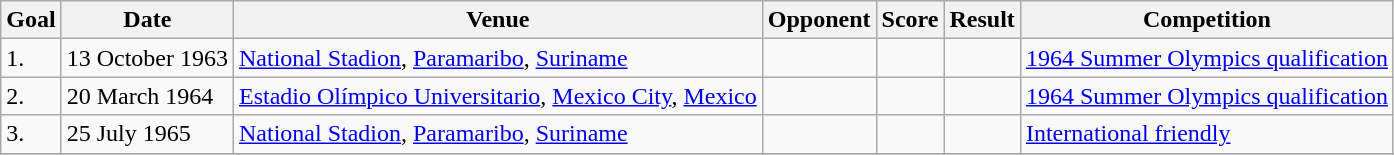<table class="wikitable collapsible">
<tr>
<th>Goal</th>
<th>Date</th>
<th>Venue</th>
<th>Opponent</th>
<th>Score</th>
<th>Result</th>
<th>Competition</th>
</tr>
<tr>
<td>1.</td>
<td>13 October 1963</td>
<td><a href='#'>National Stadion</a>, <a href='#'>Paramaribo</a>, <a href='#'>Suriname</a></td>
<td></td>
<td></td>
<td></td>
<td><a href='#'>1964 Summer Olympics qualification</a></td>
</tr>
<tr>
<td>2.</td>
<td>20 March 1964</td>
<td><a href='#'>Estadio Olímpico Universitario</a>, <a href='#'>Mexico City</a>, <a href='#'>Mexico</a></td>
<td></td>
<td></td>
<td></td>
<td><a href='#'>1964 Summer Olympics qualification</a></td>
</tr>
<tr>
<td>3.</td>
<td>25 July 1965</td>
<td><a href='#'>National Stadion</a>, <a href='#'>Paramaribo</a>, <a href='#'>Suriname</a></td>
<td></td>
<td></td>
<td></td>
<td><a href='#'>International friendly</a></td>
</tr>
<tr>
</tr>
</table>
